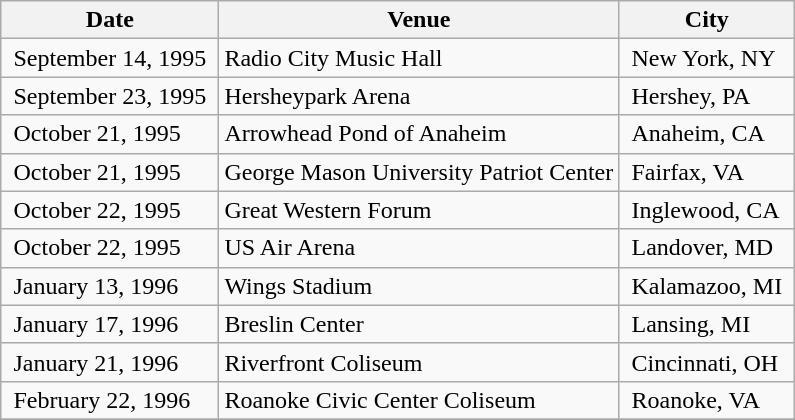<table class="wikitable">
<tr>
<th>Date</th>
<th>Venue</th>
<th>City</th>
</tr>
<tr>
<td style="padding: 0 8px;">September 14, 1995</td>
<td>Radio City Music Hall</td>
<td style="padding: 0 8px;">New York, NY</td>
</tr>
<tr>
<td style="padding: 0 8px;">September 23, 1995</td>
<td>Hersheypark Arena</td>
<td style="padding: 0 8px;">Hershey, PA</td>
</tr>
<tr>
<td style="padding: 0 8px;">October 21, 1995</td>
<td>Arrowhead Pond of Anaheim</td>
<td style="padding: 0 8px;">Anaheim, CA</td>
</tr>
<tr>
<td style="padding: 0 8px;">October 21, 1995</td>
<td>George Mason University Patriot Center</td>
<td style="padding: 0 8px;">Fairfax, VA</td>
</tr>
<tr>
<td style="padding: 0 8px;">October 22, 1995</td>
<td>Great Western Forum</td>
<td style="padding: 0 8px;">Inglewood, CA</td>
</tr>
<tr>
<td style="padding: 0 8px;">October 22, 1995</td>
<td>US Air Arena</td>
<td style="padding: 0 8px;">Landover, MD</td>
</tr>
<tr>
<td style="padding: 0 8px;">January 13, 1996</td>
<td>Wings Stadium</td>
<td style="padding: 0 8px;">Kalamazoo, MI</td>
</tr>
<tr>
<td style="padding: 0 8px;">January 17, 1996</td>
<td>Breslin Center</td>
<td style="padding: 0 8px;">Lansing, MI</td>
</tr>
<tr>
<td style="padding: 0 8px;">January 21, 1996</td>
<td>Riverfront Coliseum</td>
<td style="padding: 0 8px;">Cincinnati, OH</td>
</tr>
<tr>
<td style="padding: 0 8px;">February 22, 1996</td>
<td>Roanoke Civic Center Coliseum</td>
<td style="padding: 0 8px;">Roanoke, VA</td>
</tr>
<tr>
</tr>
</table>
